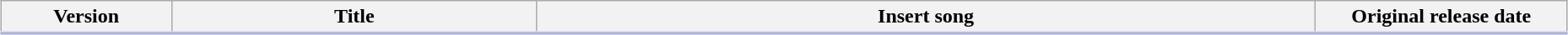<table class="wikitable" style="width:98%; margin:auto; background:#FFF;">
<tr style="border-bottom: 3px solid #CCF;">
<th style="width:8em;">Version</th>
<th>Title</th>
<th>Insert song</th>
<th style="width:12em;">Original release date</th>
</tr>
<tr>
</tr>
</table>
